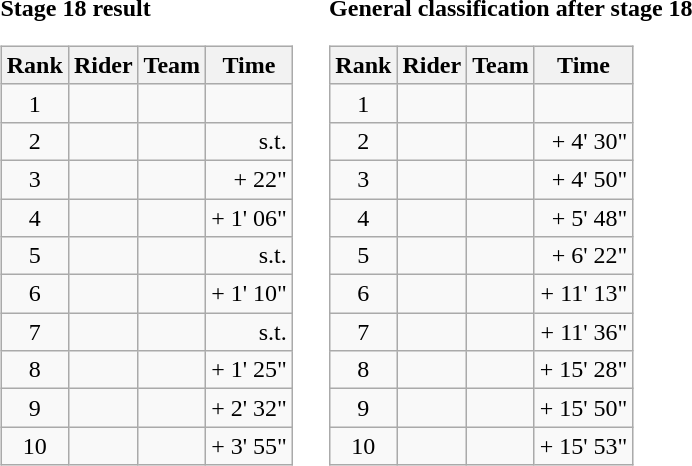<table>
<tr>
<td><strong>Stage 18 result</strong><br><table class="wikitable">
<tr>
<th scope="col">Rank</th>
<th scope="col">Rider</th>
<th scope="col">Team</th>
<th scope="col">Time</th>
</tr>
<tr>
<td style="text-align:center;">1</td>
<td></td>
<td></td>
<td style="text-align:right;"></td>
</tr>
<tr>
<td style="text-align:center;">2</td>
<td></td>
<td></td>
<td style="text-align:right;">s.t.</td>
</tr>
<tr>
<td style="text-align:center;">3</td>
<td></td>
<td></td>
<td style="text-align:right;">+ 22"</td>
</tr>
<tr>
<td style="text-align:center;">4</td>
<td></td>
<td></td>
<td style="text-align:right;">+ 1' 06"</td>
</tr>
<tr>
<td style="text-align:center;">5</td>
<td></td>
<td></td>
<td style="text-align:right;">s.t.</td>
</tr>
<tr>
<td style="text-align:center;">6</td>
<td></td>
<td></td>
<td style="text-align:right;">+ 1' 10"</td>
</tr>
<tr>
<td style="text-align:center;">7</td>
<td></td>
<td></td>
<td style="text-align:right;">s.t.</td>
</tr>
<tr>
<td style="text-align:center;">8</td>
<td></td>
<td></td>
<td style="text-align:right;">+ 1' 25"</td>
</tr>
<tr>
<td style="text-align:center;">9</td>
<td></td>
<td></td>
<td style="text-align:right;">+ 2' 32"</td>
</tr>
<tr>
<td style="text-align:center;">10</td>
<td></td>
<td></td>
<td style="text-align:right;">+ 3' 55"</td>
</tr>
</table>
</td>
<td></td>
<td><strong>General classification after stage 18</strong><br><table class="wikitable">
<tr>
<th scope="col">Rank</th>
<th scope="col">Rider</th>
<th scope="col">Team</th>
<th scope="col">Time</th>
</tr>
<tr>
<td style="text-align:center;">1</td>
<td></td>
<td></td>
<td style="text-align:right;"></td>
</tr>
<tr>
<td style="text-align:center;">2</td>
<td></td>
<td></td>
<td style="text-align:right;">+ 4' 30"</td>
</tr>
<tr>
<td style="text-align:center;">3</td>
<td></td>
<td></td>
<td style="text-align:right;">+ 4' 50"</td>
</tr>
<tr>
<td style="text-align:center;">4</td>
<td></td>
<td></td>
<td style="text-align:right;">+ 5' 48"</td>
</tr>
<tr>
<td style="text-align:center;">5</td>
<td></td>
<td></td>
<td style="text-align:right;">+ 6' 22"</td>
</tr>
<tr>
<td style="text-align:center;">6</td>
<td></td>
<td></td>
<td style="text-align:right;">+ 11' 13"</td>
</tr>
<tr>
<td style="text-align:center;">7</td>
<td></td>
<td></td>
<td style="text-align:right;">+ 11' 36"</td>
</tr>
<tr>
<td style="text-align:center;">8</td>
<td></td>
<td></td>
<td style="text-align:right;">+ 15' 28"</td>
</tr>
<tr>
<td style="text-align:center;">9</td>
<td></td>
<td></td>
<td style="text-align:right;">+ 15' 50"</td>
</tr>
<tr>
<td style="text-align:center;">10</td>
<td></td>
<td></td>
<td style="text-align:right;">+ 15' 53"</td>
</tr>
</table>
</td>
</tr>
</table>
